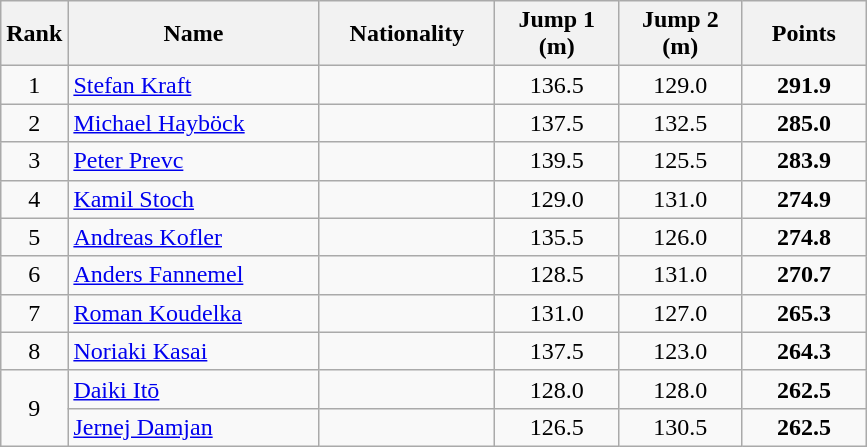<table class="wikitable sortable">
<tr>
<th align=center>Rank</th>
<th width=160>Name</th>
<th width=110>Nationality</th>
<th width=75>Jump 1 (m)</th>
<th width=75>Jump 2 (m)</th>
<th width=75>Points</th>
</tr>
<tr>
<td align=center>1</td>
<td align=left><a href='#'>Stefan Kraft</a></td>
<td align=left></td>
<td align=center>136.5</td>
<td align=center>129.0</td>
<td align=center><strong>291.9</strong></td>
</tr>
<tr>
<td align=center>2</td>
<td align=left><a href='#'>Michael Hayböck</a></td>
<td align=left></td>
<td align=center>137.5</td>
<td align=center>132.5</td>
<td align=center><strong>285.0</strong></td>
</tr>
<tr>
<td align=center>3</td>
<td align=left><a href='#'>Peter Prevc</a></td>
<td align=left></td>
<td align=center>139.5</td>
<td align=center>125.5</td>
<td align=center><strong>283.9</strong></td>
</tr>
<tr>
<td align=center>4</td>
<td align=left><a href='#'>Kamil Stoch</a></td>
<td align=left></td>
<td align=center>129.0</td>
<td align=center>131.0</td>
<td align=center><strong>274.9</strong></td>
</tr>
<tr>
<td align=center>5</td>
<td align=left><a href='#'>Andreas Kofler</a></td>
<td align=left></td>
<td align=center>135.5</td>
<td align=center>126.0</td>
<td align=center><strong>274.8</strong></td>
</tr>
<tr>
<td align=center>6</td>
<td align="left"><a href='#'>Anders Fannemel</a></td>
<td align="left"></td>
<td align="center">128.5</td>
<td align="center">131.0</td>
<td align="center"><strong>270.7</strong></td>
</tr>
<tr>
<td align=center>7</td>
<td align="left"><a href='#'>Roman Koudelka</a></td>
<td align="left"></td>
<td align="center">131.0</td>
<td align="center">127.0</td>
<td align="center"><strong>265.3</strong></td>
</tr>
<tr>
<td align=center>8</td>
<td align="left"><a href='#'>Noriaki Kasai</a></td>
<td align="left"></td>
<td align="center">137.5</td>
<td align="center">123.0</td>
<td align="center"><strong>264.3</strong></td>
</tr>
<tr>
<td align=center rowspan=2>9</td>
<td align="left"><a href='#'>Daiki Itō</a></td>
<td align="left"></td>
<td align="center">128.0</td>
<td align="center">128.0</td>
<td align="center"><strong>262.5</strong></td>
</tr>
<tr>
<td align="left"><a href='#'>Jernej Damjan</a></td>
<td align="left"></td>
<td align="center">126.5</td>
<td align="center">130.5</td>
<td align="center"><strong>262.5</strong></td>
</tr>
</table>
